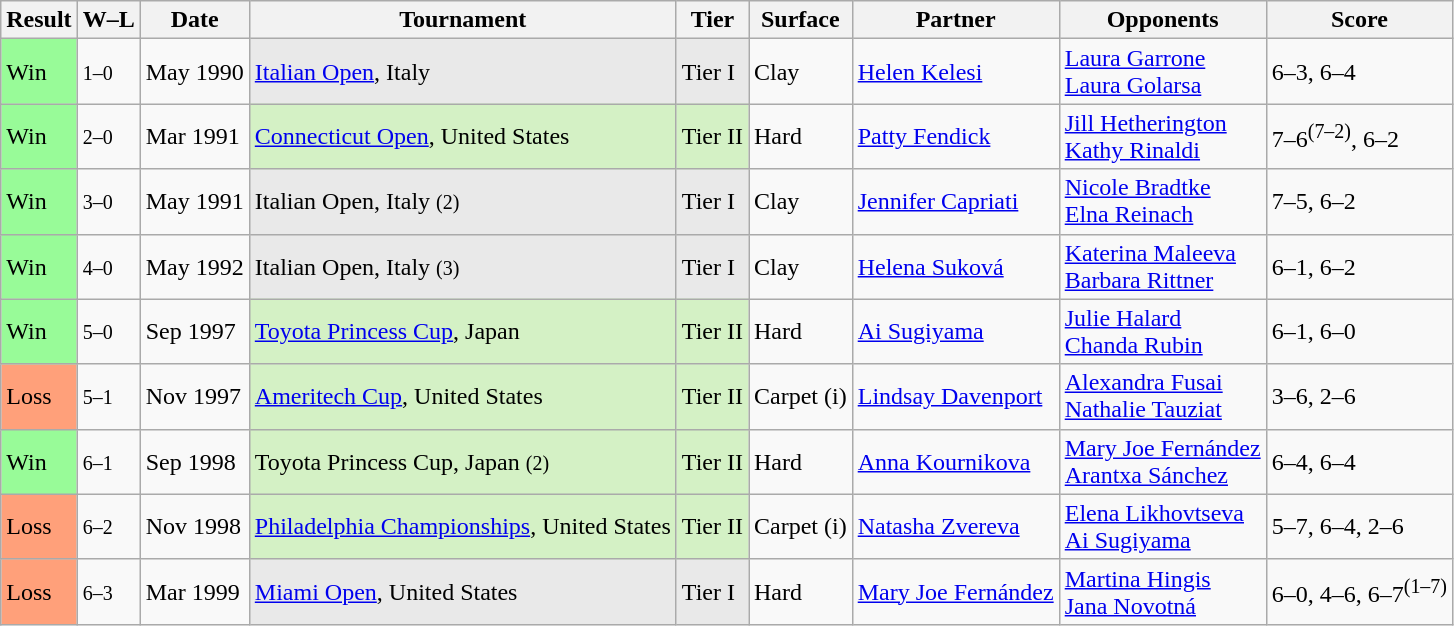<table class="wikitable sortable">
<tr>
<th>Result</th>
<th class=unsortable>W–L</th>
<th>Date</th>
<th>Tournament</th>
<th>Tier</th>
<th>Surface</th>
<th>Partner</th>
<th>Opponents</th>
<th class=unsortable>Score</th>
</tr>
<tr>
<td style="background:#98fb98;">Win</td>
<td><small>1–0</small></td>
<td>May 1990</td>
<td bgcolor=#e9e9e9><a href='#'>Italian Open</a>, Italy</td>
<td bgcolor=#e9e9e9>Tier I</td>
<td>Clay</td>
<td> <a href='#'>Helen Kelesi</a></td>
<td> <a href='#'>Laura Garrone</a><br> <a href='#'>Laura Golarsa</a></td>
<td>6–3, 6–4</td>
</tr>
<tr>
<td style="background:#98fb98;">Win</td>
<td><small>2–0</small></td>
<td>Mar 1991</td>
<td style="background:#d4f1c5;"><a href='#'>Connecticut Open</a>, United States</td>
<td style="background:#d4f1c5;">Tier II</td>
<td>Hard</td>
<td> <a href='#'>Patty Fendick</a></td>
<td> <a href='#'>Jill Hetherington</a><br> <a href='#'>Kathy Rinaldi</a></td>
<td>7–6<sup>(7–2)</sup>, 6–2</td>
</tr>
<tr>
<td style="background:#98fb98;">Win</td>
<td><small>3–0</small></td>
<td>May 1991</td>
<td bgcolor=#e9e9e9>Italian Open, Italy <small>(2)</small></td>
<td bgcolor=#e9e9e9>Tier I</td>
<td>Clay</td>
<td> <a href='#'>Jennifer Capriati</a></td>
<td> <a href='#'>Nicole Bradtke</a><br> <a href='#'>Elna Reinach</a></td>
<td>7–5, 6–2</td>
</tr>
<tr>
<td style="background:#98fb98;">Win</td>
<td><small>4–0</small></td>
<td>May 1992</td>
<td bgcolor=#e9e9e9>Italian Open, Italy <small>(3)</small></td>
<td bgcolor=#e9e9e9>Tier I</td>
<td>Clay</td>
<td> <a href='#'>Helena Suková</a></td>
<td> <a href='#'>Katerina Maleeva</a><br> <a href='#'>Barbara Rittner</a></td>
<td>6–1, 6–2</td>
</tr>
<tr>
<td style="background:#98fb98;">Win</td>
<td><small>5–0</small></td>
<td>Sep 1997</td>
<td style="background:#d4f1c5;"><a href='#'>Toyota Princess Cup</a>, Japan</td>
<td style="background:#d4f1c5;">Tier II</td>
<td>Hard</td>
<td> <a href='#'>Ai Sugiyama</a></td>
<td> <a href='#'>Julie Halard</a><br> <a href='#'>Chanda Rubin</a></td>
<td>6–1, 6–0</td>
</tr>
<tr>
<td style="background:#ffa07a;">Loss</td>
<td><small>5–1</small></td>
<td>Nov 1997</td>
<td style="background:#d4f1c5;"><a href='#'>Ameritech Cup</a>, United States</td>
<td style="background:#d4f1c5;">Tier II</td>
<td>Carpet (i)</td>
<td> <a href='#'>Lindsay Davenport</a></td>
<td> <a href='#'>Alexandra Fusai</a><br> <a href='#'>Nathalie Tauziat</a></td>
<td>3–6, 2–6</td>
</tr>
<tr>
<td style="background:#98fb98;">Win</td>
<td><small>6–1</small></td>
<td>Sep 1998</td>
<td style="background:#d4f1c5;">Toyota Princess Cup, Japan <small>(2)</small></td>
<td style="background:#d4f1c5;">Tier II</td>
<td>Hard</td>
<td> <a href='#'>Anna Kournikova</a></td>
<td> <a href='#'>Mary Joe Fernández</a><br> <a href='#'>Arantxa Sánchez</a></td>
<td>6–4, 6–4</td>
</tr>
<tr>
<td style="background:#ffa07a;">Loss</td>
<td><small>6–2</small></td>
<td>Nov 1998</td>
<td style="background:#d4f1c5;"><a href='#'>Philadelphia Championships</a>, United States</td>
<td style="background:#d4f1c5;">Tier II</td>
<td>Carpet (i)</td>
<td> <a href='#'>Natasha Zvereva</a></td>
<td> <a href='#'>Elena Likhovtseva</a><br> <a href='#'>Ai Sugiyama</a></td>
<td>5–7, 6–4, 2–6</td>
</tr>
<tr>
<td style="background:#ffa07a;">Loss</td>
<td><small>6–3</small></td>
<td>Mar 1999</td>
<td bgcolor=#e9e9e9><a href='#'>Miami Open</a>, United States</td>
<td bgcolor=#e9e9e9>Tier I</td>
<td>Hard</td>
<td> <a href='#'>Mary Joe Fernández</a></td>
<td> <a href='#'>Martina Hingis</a><br> <a href='#'>Jana Novotná</a></td>
<td>6–0, 4–6, 6–7<sup>(1–7)</sup></td>
</tr>
</table>
